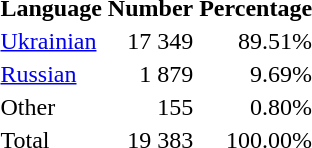<table class="standard">
<tr>
<th>Language</th>
<th>Number</th>
<th>Percentage</th>
</tr>
<tr>
<td><a href='#'>Ukrainian</a></td>
<td align="right">17 349</td>
<td align="right">89.51%</td>
</tr>
<tr>
<td><a href='#'>Russian</a></td>
<td align="right">1 879</td>
<td align="right">9.69%</td>
</tr>
<tr>
<td>Other</td>
<td align="right">155</td>
<td align="right">0.80%</td>
</tr>
<tr>
<td>Total</td>
<td align="right">19 383</td>
<td align="right">100.00%</td>
</tr>
</table>
